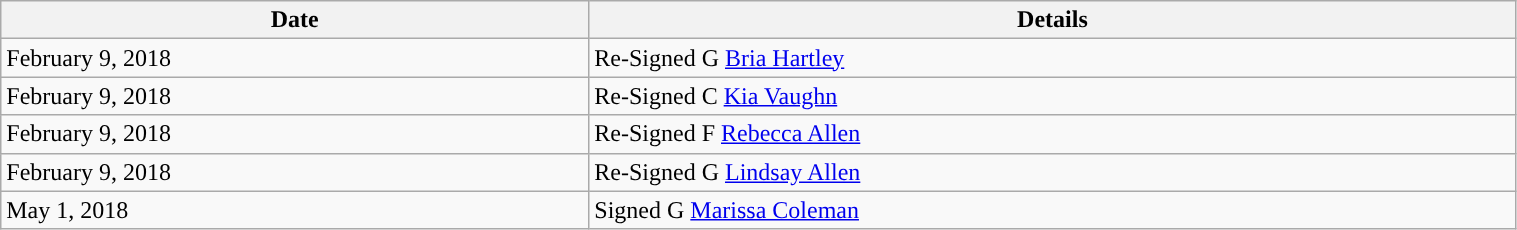<table class="wikitable" style="width:80%">
<tr>
<th>Date</th>
<th>Details</th>
</tr>
<tr>
<td>February 9, 2018</td>
<td>Re-Signed G <a href='#'>Bria Hartley</a></td>
</tr>
<tr>
<td>February 9, 2018</td>
<td>Re-Signed C <a href='#'>Kia Vaughn</a></td>
</tr>
<tr>
<td>February 9, 2018</td>
<td>Re-Signed F <a href='#'>Rebecca Allen</a></td>
</tr>
<tr>
<td>February 9, 2018</td>
<td>Re-Signed G <a href='#'>Lindsay Allen</a></td>
</tr>
<tr>
<td>May 1, 2018</td>
<td>Signed G <a href='#'>Marissa Coleman</a></td>
</tr>
</table>
